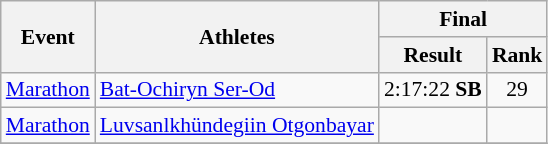<table class="wikitable" border="1" style="font-size:90%">
<tr>
<th rowspan="2">Event</th>
<th rowspan="2">Athletes</th>
<th colspan="2">Final</th>
</tr>
<tr>
<th>Result</th>
<th>Rank</th>
</tr>
<tr>
<td><a href='#'>Marathon</a></td>
<td><a href='#'>Bat-Ochiryn Ser-Od</a></td>
<td align=center>2:17:22 <strong>SB</strong></td>
<td align=center>29</td>
</tr>
<tr>
<td><a href='#'>Marathon</a></td>
<td><a href='#'>Luvsanlkhündegiin Otgonbayar</a></td>
<td align=center></td>
<td align=center></td>
</tr>
<tr>
</tr>
</table>
